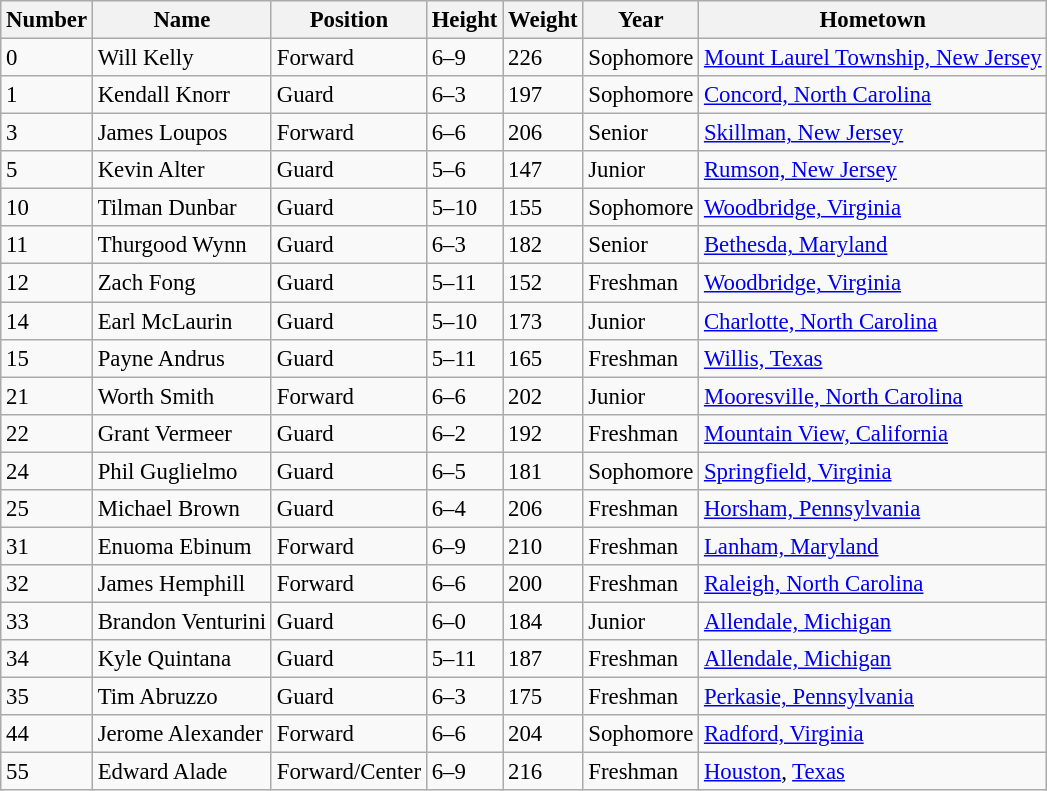<table class="wikitable sortable " style="font-size: 95%;">
<tr>
<th>Number</th>
<th>Name</th>
<th>Position</th>
<th>Height</th>
<th>Weight</th>
<th>Year</th>
<th>Hometown</th>
</tr>
<tr>
<td>0</td>
<td>Will Kelly</td>
<td>Forward</td>
<td>6–9</td>
<td>226</td>
<td>Sophomore</td>
<td><a href='#'>Mount Laurel Township, New Jersey</a></td>
</tr>
<tr>
<td>1</td>
<td>Kendall Knorr</td>
<td>Guard</td>
<td>6–3</td>
<td>197</td>
<td>Sophomore</td>
<td><a href='#'>Concord, North Carolina</a></td>
</tr>
<tr>
<td>3</td>
<td>James Loupos</td>
<td>Forward</td>
<td>6–6</td>
<td>206</td>
<td>Senior</td>
<td><a href='#'>Skillman, New Jersey</a></td>
</tr>
<tr>
<td>5</td>
<td>Kevin Alter</td>
<td>Guard</td>
<td>5–6</td>
<td>147</td>
<td>Junior</td>
<td><a href='#'>Rumson, New Jersey</a></td>
</tr>
<tr>
<td>10</td>
<td>Tilman Dunbar</td>
<td>Guard</td>
<td>5–10</td>
<td>155</td>
<td>Sophomore</td>
<td><a href='#'>Woodbridge, Virginia</a></td>
</tr>
<tr>
<td>11</td>
<td>Thurgood Wynn</td>
<td>Guard</td>
<td>6–3</td>
<td>182</td>
<td>Senior</td>
<td><a href='#'>Bethesda, Maryland</a></td>
</tr>
<tr>
<td>12</td>
<td>Zach Fong</td>
<td>Guard</td>
<td>5–11</td>
<td>152</td>
<td>Freshman</td>
<td><a href='#'>Woodbridge, Virginia</a></td>
</tr>
<tr>
<td>14</td>
<td>Earl McLaurin</td>
<td>Guard</td>
<td>5–10</td>
<td>173</td>
<td>Junior</td>
<td><a href='#'>Charlotte, North Carolina</a></td>
</tr>
<tr>
<td>15</td>
<td>Payne Andrus</td>
<td>Guard</td>
<td>5–11</td>
<td>165</td>
<td>Freshman</td>
<td><a href='#'>Willis, Texas</a></td>
</tr>
<tr>
<td>21</td>
<td>Worth Smith</td>
<td>Forward</td>
<td>6–6</td>
<td>202</td>
<td>Junior</td>
<td><a href='#'>Mooresville, North Carolina</a></td>
</tr>
<tr>
<td>22</td>
<td>Grant Vermeer</td>
<td>Guard</td>
<td>6–2</td>
<td>192</td>
<td>Freshman</td>
<td><a href='#'>Mountain View, California</a></td>
</tr>
<tr>
<td>24</td>
<td>Phil Guglielmo</td>
<td>Guard</td>
<td>6–5</td>
<td>181</td>
<td>Sophomore</td>
<td><a href='#'>Springfield, Virginia</a></td>
</tr>
<tr>
<td>25</td>
<td>Michael Brown</td>
<td>Guard</td>
<td>6–4</td>
<td>206</td>
<td>Freshman</td>
<td><a href='#'>Horsham, Pennsylvania</a></td>
</tr>
<tr>
<td>31</td>
<td>Enuoma Ebinum</td>
<td>Forward</td>
<td>6–9</td>
<td>210</td>
<td>Freshman</td>
<td><a href='#'>Lanham, Maryland</a></td>
</tr>
<tr>
<td>32</td>
<td>James Hemphill</td>
<td>Forward</td>
<td>6–6</td>
<td>200</td>
<td>Freshman</td>
<td><a href='#'>Raleigh, North Carolina</a></td>
</tr>
<tr>
<td>33</td>
<td>Brandon Venturini</td>
<td>Guard</td>
<td>6–0</td>
<td>184</td>
<td>Junior</td>
<td><a href='#'>Allendale, Michigan</a></td>
</tr>
<tr>
<td>34</td>
<td>Kyle Quintana</td>
<td>Guard</td>
<td>5–11</td>
<td>187</td>
<td>Freshman</td>
<td><a href='#'>Allendale, Michigan</a></td>
</tr>
<tr>
<td>35</td>
<td>Tim Abruzzo</td>
<td>Guard</td>
<td>6–3</td>
<td>175</td>
<td>Freshman</td>
<td><a href='#'>Perkasie, Pennsylvania</a></td>
</tr>
<tr>
<td>44</td>
<td>Jerome Alexander</td>
<td>Forward</td>
<td>6–6</td>
<td>204</td>
<td>Sophomore</td>
<td><a href='#'>Radford, Virginia</a></td>
</tr>
<tr>
<td>55</td>
<td>Edward Alade</td>
<td>Forward/Center</td>
<td>6–9</td>
<td>216</td>
<td>Freshman</td>
<td><a href='#'>Houston</a>, <a href='#'>Texas</a></td>
</tr>
</table>
